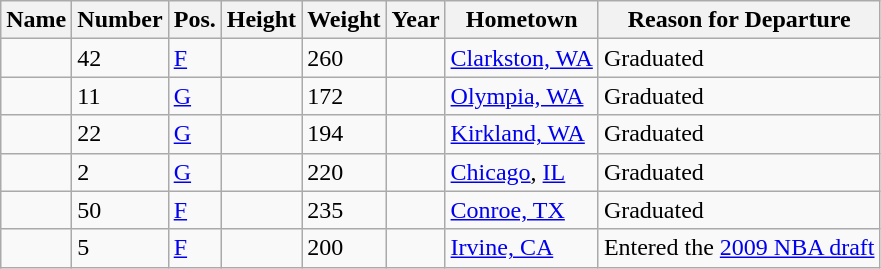<table class="wikitable sortable" border="1">
<tr>
<th>Name</th>
<th>Number</th>
<th>Pos.</th>
<th>Height</th>
<th>Weight</th>
<th>Year</th>
<th>Hometown</th>
<th class="unsortable">Reason for Departure</th>
</tr>
<tr>
<td></td>
<td>42</td>
<td><a href='#'>F</a></td>
<td></td>
<td>260</td>
<td></td>
<td><a href='#'>Clarkston, WA</a></td>
<td>Graduated</td>
</tr>
<tr>
<td></td>
<td>11</td>
<td><a href='#'>G</a></td>
<td></td>
<td>172</td>
<td></td>
<td><a href='#'>Olympia, WA</a></td>
<td>Graduated</td>
</tr>
<tr>
<td></td>
<td>22</td>
<td><a href='#'>G</a></td>
<td></td>
<td>194</td>
<td></td>
<td><a href='#'>Kirkland, WA</a></td>
<td>Graduated</td>
</tr>
<tr>
<td></td>
<td>2</td>
<td><a href='#'>G</a></td>
<td></td>
<td>220</td>
<td></td>
<td><a href='#'>Chicago</a>, <a href='#'>IL</a></td>
<td>Graduated</td>
</tr>
<tr>
<td></td>
<td>50</td>
<td><a href='#'>F</a></td>
<td></td>
<td>235</td>
<td></td>
<td><a href='#'>Conroe, TX</a></td>
<td>Graduated</td>
</tr>
<tr>
<td></td>
<td>5</td>
<td><a href='#'>F</a></td>
<td></td>
<td>200</td>
<td></td>
<td><a href='#'>Irvine, CA</a></td>
<td>Entered the <a href='#'>2009 NBA draft</a></td>
</tr>
</table>
